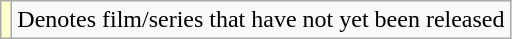<table class="wikitable">
<tr>
<td style="background:#ffc"></td>
<td>Denotes film/series that have not yet been released</td>
</tr>
</table>
